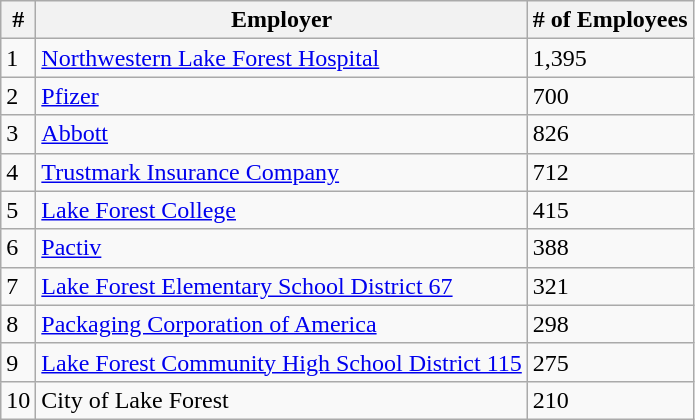<table class="wikitable">
<tr>
<th>#</th>
<th>Employer</th>
<th># of Employees</th>
</tr>
<tr>
<td>1</td>
<td><a href='#'>Northwestern Lake Forest Hospital</a></td>
<td>1,395</td>
</tr>
<tr>
<td>2</td>
<td><a href='#'>Pfizer</a></td>
<td>700</td>
</tr>
<tr>
<td>3</td>
<td><a href='#'>Abbott</a></td>
<td>826</td>
</tr>
<tr>
<td>4</td>
<td><a href='#'>Trustmark Insurance Company</a></td>
<td>712</td>
</tr>
<tr>
<td>5</td>
<td><a href='#'>Lake Forest College</a></td>
<td>415</td>
</tr>
<tr>
<td>6</td>
<td><a href='#'>Pactiv</a></td>
<td>388</td>
</tr>
<tr>
<td>7</td>
<td><a href='#'>Lake Forest Elementary School District 67</a></td>
<td>321</td>
</tr>
<tr>
<td>8</td>
<td><a href='#'>Packaging Corporation of America</a></td>
<td>298</td>
</tr>
<tr>
<td>9</td>
<td><a href='#'>Lake Forest Community High School District 115</a></td>
<td>275</td>
</tr>
<tr>
<td>10</td>
<td>City of Lake Forest</td>
<td>210</td>
</tr>
</table>
